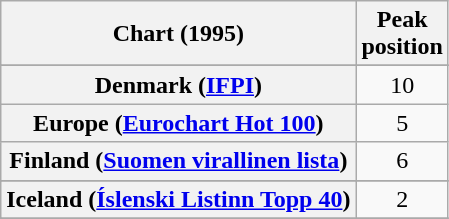<table class="wikitable sortable plainrowheaders" style="text-align:center">
<tr>
<th>Chart (1995)</th>
<th>Peak<br>position</th>
</tr>
<tr>
</tr>
<tr>
</tr>
<tr>
</tr>
<tr>
<th scope="row">Denmark (<a href='#'>IFPI</a>)</th>
<td>10</td>
</tr>
<tr>
<th scope="row">Europe (<a href='#'>Eurochart Hot 100</a>)</th>
<td>5</td>
</tr>
<tr>
<th scope="row">Finland (<a href='#'>Suomen virallinen lista</a>)</th>
<td>6</td>
</tr>
<tr>
</tr>
<tr>
<th scope="row">Iceland (<a href='#'>Íslenski Listinn Topp 40</a>)</th>
<td>2</td>
</tr>
<tr>
</tr>
<tr>
</tr>
<tr>
</tr>
<tr>
</tr>
<tr>
</tr>
</table>
